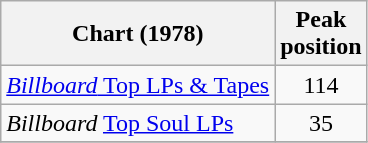<table class="wikitable">
<tr>
<th>Chart (1978)</th>
<th>Peak<br>position</th>
</tr>
<tr>
<td><a href='#'><em>Billboard</em> Top LPs & Tapes</a></td>
<td align=center>114</td>
</tr>
<tr>
<td><em>Billboard</em> <a href='#'>Top Soul LPs</a></td>
<td align=center>35</td>
</tr>
<tr>
</tr>
</table>
